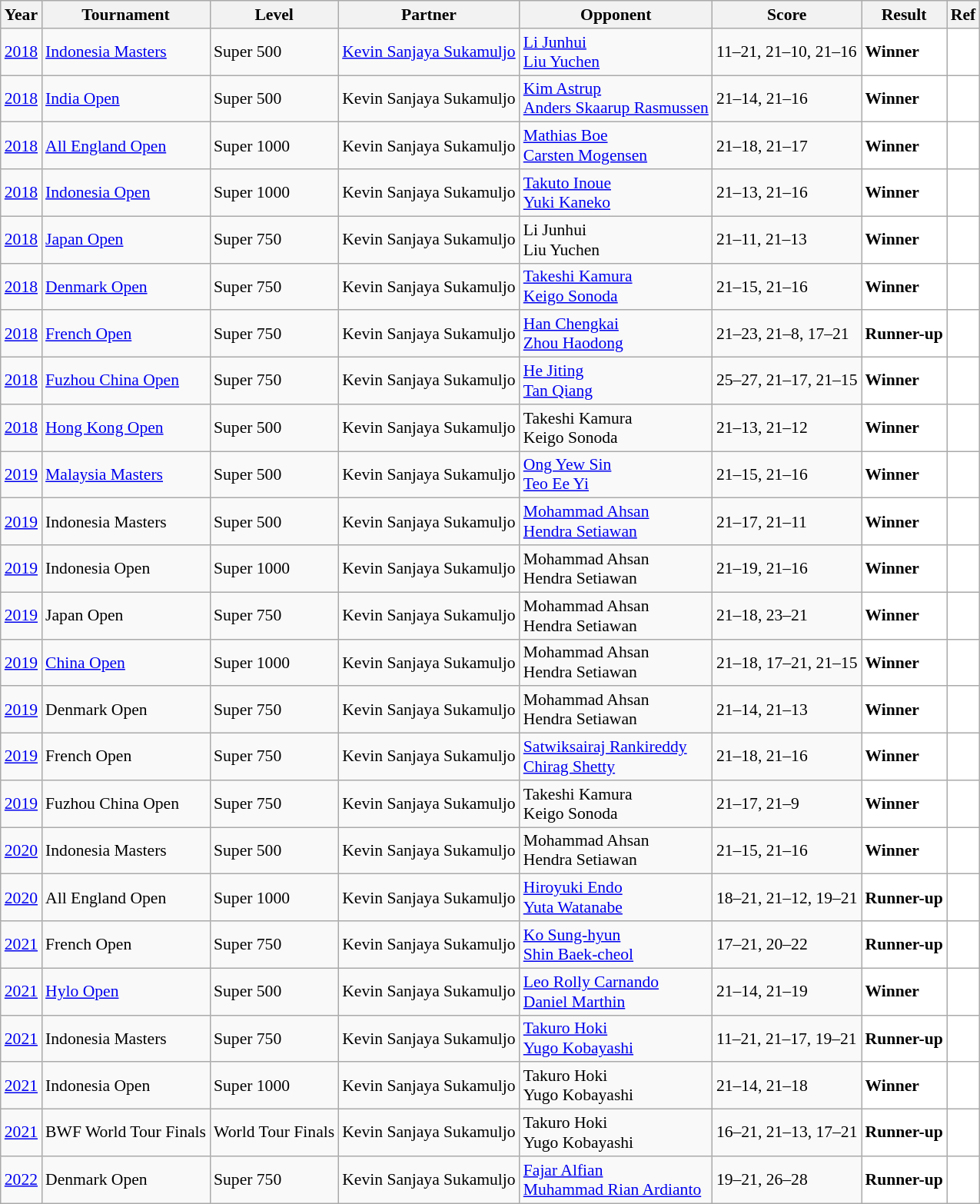<table class="sortable wikitable" style="font-size: 90%">
<tr>
<th>Year</th>
<th>Tournament</th>
<th>Level</th>
<th>Partner</th>
<th>Opponent</th>
<th>Score</th>
<th>Result</th>
<th>Ref</th>
</tr>
<tr>
<td align="center"><a href='#'>2018</a></td>
<td align="left"><a href='#'>Indonesia Masters</a></td>
<td align="left">Super 500</td>
<td align="left"> <a href='#'>Kevin Sanjaya Sukamuljo</a></td>
<td align="left"> <a href='#'>Li Junhui</a> <br>  <a href='#'>Liu Yuchen</a></td>
<td align="left">11–21, 21–10, 21–16</td>
<td style="text-align:left; background:white"> <strong>Winner</strong></td>
<td style="text-align:center; background:white"></td>
</tr>
<tr>
<td align="center"><a href='#'>2018</a></td>
<td align="left"><a href='#'>India Open</a></td>
<td align="left">Super 500</td>
<td align="left"> Kevin Sanjaya Sukamuljo</td>
<td align="left"> <a href='#'>Kim Astrup</a> <br>  <a href='#'>Anders Skaarup Rasmussen</a></td>
<td align="left">21–14, 21–16</td>
<td style="text-align:left; background:white"> <strong>Winner</strong></td>
<td style="text-align:center; background:white"></td>
</tr>
<tr>
<td align="center"><a href='#'>2018</a></td>
<td align="left"><a href='#'>All England Open</a></td>
<td align="left">Super 1000</td>
<td align="left"> Kevin Sanjaya Sukamuljo</td>
<td align="left"> <a href='#'>Mathias Boe</a> <br>  <a href='#'>Carsten Mogensen</a></td>
<td align="left">21–18, 21–17</td>
<td style="text-align:left; background:white"> <strong>Winner</strong></td>
<td style="text-align:center; background:white"></td>
</tr>
<tr>
<td align="center"><a href='#'>2018</a></td>
<td align="left"><a href='#'>Indonesia Open</a></td>
<td align="left">Super 1000</td>
<td align="left"> Kevin Sanjaya Sukamuljo</td>
<td align="left"> <a href='#'>Takuto Inoue</a> <br>  <a href='#'>Yuki Kaneko</a></td>
<td align="left">21–13, 21–16</td>
<td style="text-align:left; background:white"> <strong>Winner</strong></td>
<td style="text-align:center; background:white"></td>
</tr>
<tr>
<td align="center"><a href='#'>2018</a></td>
<td align="left"><a href='#'>Japan Open</a></td>
<td align="left">Super 750</td>
<td align="left"> Kevin Sanjaya Sukamuljo</td>
<td align="left"> Li Junhui <br>  Liu Yuchen</td>
<td align="left">21–11, 21–13</td>
<td style="text-align:left; background:white"> <strong>Winner</strong></td>
<td style="text-align:center; background:white"></td>
</tr>
<tr>
<td align="center"><a href='#'>2018</a></td>
<td align="left"><a href='#'>Denmark Open</a></td>
<td align="left">Super 750</td>
<td align="left"> Kevin Sanjaya Sukamuljo</td>
<td align="left"> <a href='#'>Takeshi Kamura</a> <br>  <a href='#'>Keigo Sonoda</a></td>
<td align="left">21–15, 21–16</td>
<td style="text-align:left; background:white"> <strong>Winner</strong></td>
<td style="text-align:center; background:white"></td>
</tr>
<tr>
<td align="center"><a href='#'>2018</a></td>
<td align="left"><a href='#'>French Open</a></td>
<td align="left">Super 750</td>
<td align="left"> Kevin Sanjaya Sukamuljo</td>
<td align="left"> <a href='#'>Han Chengkai</a> <br>  <a href='#'>Zhou Haodong</a></td>
<td align="left">21–23, 21–8, 17–21</td>
<td style="text-align:left; background:white"> <strong>Runner-up</strong></td>
<td style="text-align:center; background:white"></td>
</tr>
<tr>
<td align="center"><a href='#'>2018</a></td>
<td align="left"><a href='#'>Fuzhou China Open</a></td>
<td align="left">Super 750</td>
<td align="left"> Kevin Sanjaya Sukamuljo</td>
<td align="left"> <a href='#'>He Jiting</a> <br>  <a href='#'>Tan Qiang</a></td>
<td align="left">25–27, 21–17, 21–15</td>
<td style="text-align:left; background:white"> <strong>Winner</strong></td>
<td style="text-align:center; background:white"></td>
</tr>
<tr>
<td align="center"><a href='#'>2018</a></td>
<td align="left"><a href='#'>Hong Kong Open</a></td>
<td align="left">Super 500</td>
<td align="left"> Kevin Sanjaya Sukamuljo</td>
<td align="left"> Takeshi Kamura <br>  Keigo Sonoda</td>
<td align="left">21–13, 21–12</td>
<td style="text-align:left; background:white"> <strong>Winner</strong></td>
<td style="text-align:center; background:white"></td>
</tr>
<tr>
<td align="center"><a href='#'>2019</a></td>
<td align="left"><a href='#'>Malaysia Masters</a></td>
<td align="left">Super 500</td>
<td align="left"> Kevin Sanjaya Sukamuljo</td>
<td align="left"> <a href='#'>Ong Yew Sin</a><br>  <a href='#'>Teo Ee Yi</a></td>
<td align="left">21–15, 21–16</td>
<td style="text-align:left; background:white"> <strong>Winner</strong></td>
<td style="text-align:center; background:white"></td>
</tr>
<tr>
<td align="center"><a href='#'>2019</a></td>
<td align="left">Indonesia Masters</td>
<td align="left">Super 500</td>
<td align="left"> Kevin Sanjaya Sukamuljo</td>
<td align="left"> <a href='#'>Mohammad Ahsan</a> <br>  <a href='#'>Hendra Setiawan</a></td>
<td align="left">21–17, 21–11</td>
<td style="text-align:left; background:white"> <strong>Winner</strong></td>
<td style="text-align:center; background:white"></td>
</tr>
<tr>
<td align="center"><a href='#'>2019</a></td>
<td align="left">Indonesia Open</td>
<td align="left">Super 1000</td>
<td align="left"> Kevin Sanjaya Sukamuljo</td>
<td align="left"> Mohammad Ahsan <br>  Hendra Setiawan</td>
<td align="left">21–19, 21–16</td>
<td style="text-align:left; background:white"> <strong>Winner</strong></td>
<td style="text-align:center; background:white"></td>
</tr>
<tr>
<td align="center"><a href='#'>2019</a></td>
<td align="left">Japan Open</td>
<td align="left">Super 750</td>
<td align="left"> Kevin Sanjaya Sukamuljo</td>
<td align="left"> Mohammad Ahsan <br>  Hendra Setiawan</td>
<td align="left">21–18, 23–21</td>
<td style="text-align:left; background:white"> <strong>Winner</strong></td>
<td style="text-align:center; background:white"></td>
</tr>
<tr>
<td align="center"><a href='#'>2019</a></td>
<td align="left"><a href='#'>China Open</a></td>
<td align="left">Super 1000</td>
<td align="left"> Kevin Sanjaya Sukamuljo</td>
<td align="left"> Mohammad Ahsan <br>  Hendra Setiawan</td>
<td align="left">21–18, 17–21, 21–15</td>
<td style="text-align:left; background:white"> <strong>Winner</strong></td>
<td style="text-align:center; background:white"></td>
</tr>
<tr>
<td align="center"><a href='#'>2019</a></td>
<td align="left">Denmark Open</td>
<td align="left">Super 750</td>
<td align="left"> Kevin Sanjaya Sukamuljo</td>
<td align="left"> Mohammad Ahsan<br> Hendra Setiawan</td>
<td align="left">21–14, 21–13</td>
<td style="text-align:left; background:white"> <strong>Winner</strong></td>
<td style="text-align:center; background:white"></td>
</tr>
<tr>
<td align="center"><a href='#'>2019</a></td>
<td align="left">French Open</td>
<td align="left">Super 750</td>
<td align="left"> Kevin Sanjaya Sukamuljo</td>
<td align="left"> <a href='#'>Satwiksairaj Rankireddy</a><br> <a href='#'>Chirag Shetty</a></td>
<td align="left">21–18, 21–16</td>
<td style="text-align:left; background:white"> <strong>Winner</strong></td>
<td style="text-align:center; background:white"></td>
</tr>
<tr>
<td align="center"><a href='#'>2019</a></td>
<td align="left">Fuzhou China Open</td>
<td align="left">Super 750</td>
<td align="left"> Kevin Sanjaya Sukamuljo</td>
<td align="left"> Takeshi Kamura<br> Keigo Sonoda</td>
<td align="left">21–17, 21–9</td>
<td style="text-align:left; background:white"> <strong>Winner</strong></td>
<td style="text-align:center; background:white"></td>
</tr>
<tr>
<td align="center"><a href='#'>2020</a></td>
<td align="left">Indonesia Masters</td>
<td align="left">Super 500</td>
<td align="left"> Kevin Sanjaya Sukamuljo</td>
<td align="left"> Mohammad Ahsan<br> Hendra Setiawan</td>
<td align="left">21–15, 21–16</td>
<td style="text-align:left; background:white"> <strong>Winner</strong></td>
<td style="text-align:center; background:white"></td>
</tr>
<tr>
<td align="center"><a href='#'>2020</a></td>
<td align="left">All England Open</td>
<td align="left">Super 1000</td>
<td align="left"> Kevin Sanjaya Sukamuljo</td>
<td align="left"> <a href='#'>Hiroyuki Endo</a><br> <a href='#'>Yuta Watanabe</a></td>
<td align="left">18–21, 21–12, 19–21</td>
<td style="text-align:left; background:white"> <strong>Runner-up</strong></td>
<td style="text-align:center; background:white"></td>
</tr>
<tr>
<td align="center"><a href='#'>2021</a></td>
<td align="left">French Open</td>
<td align="left">Super 750</td>
<td align="left"> Kevin Sanjaya Sukamuljo</td>
<td align="left"> <a href='#'>Ko Sung-hyun</a><br> <a href='#'>Shin Baek-cheol</a></td>
<td align="left">17–21, 20–22</td>
<td style="text-align:left; background:white"> <strong>Runner-up</strong></td>
<td style="text-align:center; background:white"></td>
</tr>
<tr>
<td align="center"><a href='#'>2021</a></td>
<td align="left"><a href='#'>Hylo Open</a></td>
<td align="left">Super 500</td>
<td align="left"> Kevin Sanjaya Sukamuljo</td>
<td align="left"> <a href='#'>Leo Rolly Carnando</a><br> <a href='#'>Daniel Marthin</a></td>
<td align="left">21–14, 21–19</td>
<td style="text-align:left; background:white"> <strong>Winner</strong></td>
<td style="text-align:center; background:white"></td>
</tr>
<tr>
<td align="center"><a href='#'>2021</a></td>
<td align="left">Indonesia Masters</td>
<td align="left">Super 750</td>
<td align="left"> Kevin Sanjaya Sukamuljo</td>
<td align="left"> <a href='#'>Takuro Hoki</a><br> <a href='#'>Yugo Kobayashi</a></td>
<td align="left">11–21, 21–17, 19–21</td>
<td style="text-align:left; background:white"> <strong>Runner-up</strong></td>
<td style="text-align:center; background:white"></td>
</tr>
<tr>
<td align="center"><a href='#'>2021</a></td>
<td align="left">Indonesia Open</td>
<td align="left">Super 1000</td>
<td align="left"> Kevin Sanjaya Sukamuljo</td>
<td align="left"> Takuro Hoki<br> Yugo Kobayashi</td>
<td align="left">21–14, 21–18</td>
<td style="text-align:left; background:white"> <strong>Winner</strong></td>
<td style="text-align:center; background:white"></td>
</tr>
<tr>
<td align="center"><a href='#'>2021</a></td>
<td align="left">BWF World Tour Finals</td>
<td align="left">World Tour Finals</td>
<td align="left"> Kevin Sanjaya Sukamuljo</td>
<td align="left"> Takuro Hoki<br> Yugo Kobayashi</td>
<td align="left">16–21, 21–13, 17–21</td>
<td style="text-align:left; background:white"> <strong>Runner-up</strong></td>
<td style="text-align:center; background:white"></td>
</tr>
<tr>
<td align="center"><a href='#'>2022</a></td>
<td align="left">Denmark Open</td>
<td align="left">Super 750</td>
<td align="left"> Kevin Sanjaya Sukamuljo</td>
<td align="left"> <a href='#'>Fajar Alfian</a><br> <a href='#'>Muhammad Rian Ardianto</a></td>
<td align="left">19–21, 26–28</td>
<td style="text-align:left; background:white"> <strong>Runner-up</strong></td>
<td style="text-align:center; background:white"></td>
</tr>
</table>
